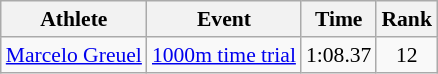<table class=wikitable style="font-size:90%">
<tr>
<th>Athlete</th>
<th>Event</th>
<th>Time</th>
<th>Rank</th>
</tr>
<tr align=center>
<td align=left><a href='#'>Marcelo Greuel</a></td>
<td align=left><a href='#'>1000m time trial</a></td>
<td>1:08.37</td>
<td>12</td>
</tr>
</table>
